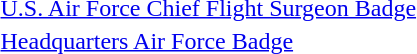<table>
<tr>
<td></td>
<td><a href='#'>U.S. Air Force Chief Flight Surgeon Badge</a></td>
</tr>
<tr>
<td></td>
<td><a href='#'>Headquarters Air Force Badge</a></td>
</tr>
</table>
